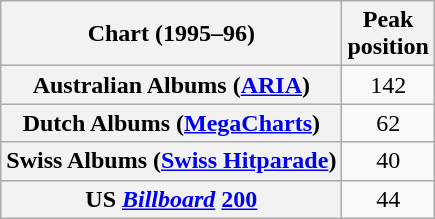<table class="wikitable sortable plainrowheaders" style="text-align:center">
<tr>
<th scope="col">Chart (1995–96)</th>
<th scope="col">Peak<br> position</th>
</tr>
<tr>
<th scope="row">Australian Albums (<a href='#'>ARIA</a>)</th>
<td style="text-align:center;">142</td>
</tr>
<tr>
<th scope="row">Dutch Albums (<a href='#'>MegaCharts</a>)</th>
<td>62</td>
</tr>
<tr>
<th scope="row">Swiss Albums (<a href='#'>Swiss Hitparade</a>)</th>
<td>40</td>
</tr>
<tr>
<th scope="row">US <em><a href='#'>Billboard</a></em> <a href='#'>200</a></th>
<td>44</td>
</tr>
</table>
